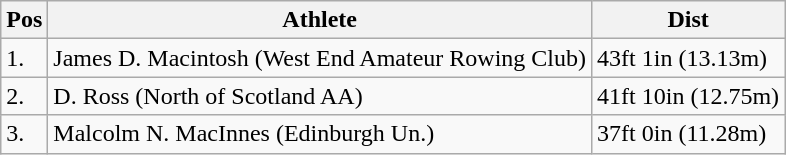<table class="wikitable">
<tr>
<th>Pos</th>
<th>Athlete</th>
<th>Dist</th>
</tr>
<tr>
<td>1.</td>
<td>James D. Macintosh (West End Amateur Rowing Club)</td>
<td>43ft 1in (13.13m)</td>
</tr>
<tr>
<td>2.</td>
<td>D. Ross (North of Scotland AA)</td>
<td>41ft 10in (12.75m)</td>
</tr>
<tr>
<td>3.</td>
<td>Malcolm N. MacInnes (Edinburgh Un.)</td>
<td>37ft 0in (11.28m)</td>
</tr>
</table>
